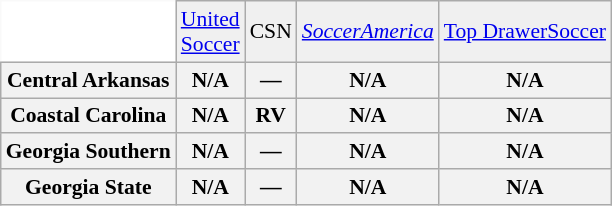<table class="wikitable" style="white-space:nowrap; font-size:90%;">
<tr>
<td style="background:white; border-top-style:hidden; border-left-style:hidden;"></td>
<td align="center" style="background:#f0f0f0;"><a href='#'>United<br>Soccer</a></td>
<td align="center" style="background:#f0f0f0;">CSN</td>
<td align="center" style="background:#f0f0f0;"><em><a href='#'>SoccerAmerica</a></em></td>
<td align="center" style="background:#f0f0f0;"><a href='#'>Top DrawerSoccer</a></td>
</tr>
<tr style="text-align:center;">
<th style=>Central Arkansas</th>
<th>N/A</th>
<th>—</th>
<th>N/A</th>
<th>N/A</th>
</tr>
<tr style="text-align:center;">
<th style=>Coastal Carolina</th>
<th>N/A</th>
<th>RV</th>
<th>N/A</th>
<th>N/A</th>
</tr>
<tr style="text-align:center;">
<th style=>Georgia Southern</th>
<th>N/A</th>
<th>—</th>
<th>N/A</th>
<th>N/A</th>
</tr>
<tr style="text-align:center;">
<th style=>Georgia State</th>
<th>N/A</th>
<th>—</th>
<th>N/A</th>
<th>N/A</th>
</tr>
</table>
